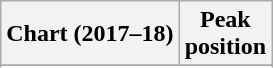<table class="wikitable sortable plainrowheaders" style="text-align:center">
<tr>
<th scope="col">Chart (2017–18)</th>
<th scope="col">Peak<br> position</th>
</tr>
<tr>
</tr>
<tr>
</tr>
<tr>
</tr>
<tr>
</tr>
</table>
